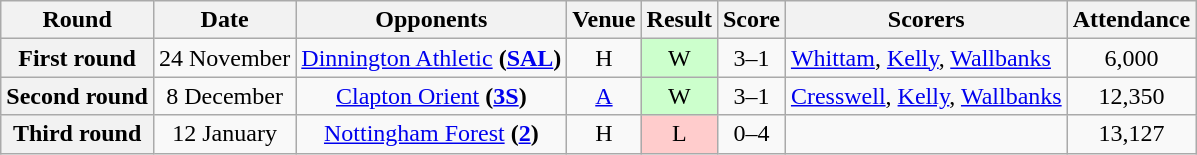<table class="wikitable" style="text-align:center">
<tr>
<th>Round</th>
<th>Date</th>
<th>Opponents</th>
<th>Venue</th>
<th>Result</th>
<th>Score</th>
<th>Scorers</th>
<th>Attendance</th>
</tr>
<tr>
<th>First round</th>
<td>24 November</td>
<td><a href='#'>Dinnington Athletic</a> <strong>(<a href='#'>SAL</a>)</strong></td>
<td>H</td>
<td style="background-color:#CCFFCC">W</td>
<td>3–1</td>
<td align="left"><a href='#'>Whittam</a>, <a href='#'>Kelly</a>, <a href='#'>Wallbanks</a></td>
<td>6,000</td>
</tr>
<tr>
<th>Second round</th>
<td>8 December</td>
<td><a href='#'>Clapton Orient</a> <strong>(<a href='#'>3S</a>)</strong></td>
<td><a href='#'>A</a></td>
<td style="background-color:#CCFFCC">W</td>
<td>3–1</td>
<td align="left"><a href='#'>Cresswell</a>, <a href='#'>Kelly</a>, <a href='#'>Wallbanks</a></td>
<td>12,350</td>
</tr>
<tr>
<th>Third round</th>
<td>12 January</td>
<td><a href='#'>Nottingham Forest</a> <strong>(<a href='#'>2</a>)</strong></td>
<td>H</td>
<td style="background-color:#FFCCCC">L</td>
<td>0–4</td>
<td align="left"></td>
<td>13,127</td>
</tr>
</table>
